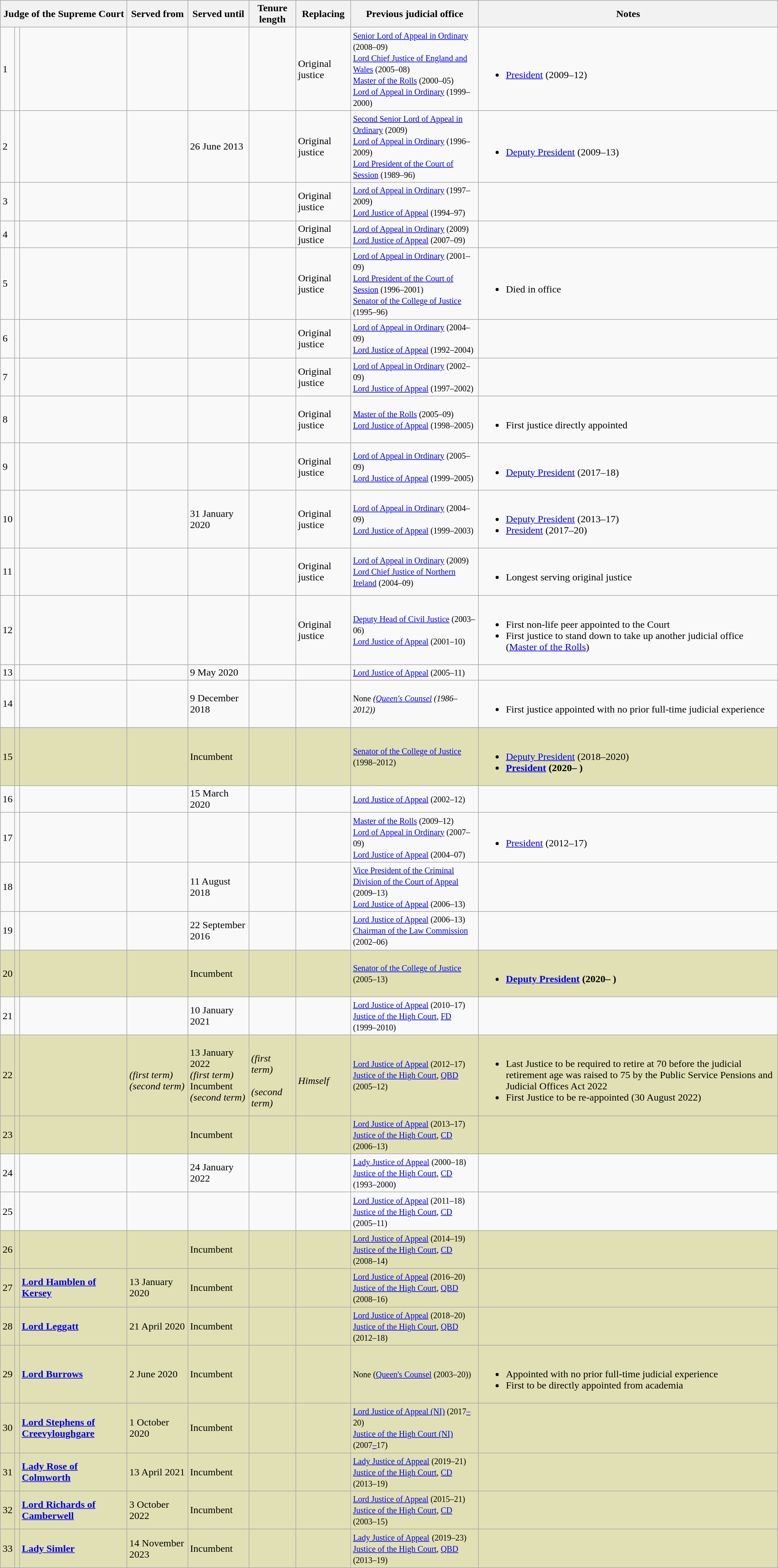<table class="wikitable">
<tr>
<th colspan="3">Judge of the Supreme Court</th>
<th>Served from</th>
<th>Served until</th>
<th>Tenure length</th>
<th>Replacing</th>
<th class="unsortable">Previous judicial office</th>
<th class="unsortable">Notes</th>
</tr>
<tr>
<td>1</td>
<td></td>
<td></td>
<td></td>
<td></td>
<td></td>
<td>Original justice</td>
<td><small><a href='#'>Senior Lord of Appeal in Ordinary</a> (2008–09)<br><a href='#'>Lord Chief Justice of England and Wales</a> (2005–08)<br><a href='#'>Master of the Rolls</a> (2000–05)<br><a href='#'>Lord of Appeal in Ordinary</a> (1999–2000)</small></td>
<td><br><ul><li><a href='#'>President</a> (2009–12)</li></ul></td>
</tr>
<tr>
<td>2</td>
<td></td>
<td></td>
<td></td>
<td>26 June 2013</td>
<td></td>
<td>Original justice</td>
<td><small><a href='#'>Second Senior Lord of Appeal in Ordinary</a> (2009)<br> <a href='#'>Lord of Appeal in Ordinary</a> (1996–2009)<br><a href='#'>Lord President of the Court of Session</a> (1989–96)</small></td>
<td><br><ul><li><a href='#'>Deputy President</a> (2009–13)</li></ul></td>
</tr>
<tr>
<td>3</td>
<td></td>
<td></td>
<td></td>
<td></td>
<td></td>
<td>Original justice</td>
<td><small><a href='#'>Lord of Appeal in Ordinary</a> (1997–2009)<br><a href='#'>Lord Justice of Appeal</a> (1994–97)</small></td>
<td></td>
</tr>
<tr>
<td>4</td>
<td></td>
<td></td>
<td></td>
<td></td>
<td></td>
<td>Original justice</td>
<td><small><a href='#'>Lord of Appeal in Ordinary</a> (2009)<br><a href='#'>Lord Justice of Appeal</a> (2007–09)</small></td>
<td></td>
</tr>
<tr>
<td>5</td>
<td></td>
<td><br></td>
<td></td>
<td></td>
<td></td>
<td>Original justice</td>
<td><small><a href='#'>Lord of Appeal in Ordinary</a> (2001–09)<br><a href='#'>Lord President of the Court of Session</a> (1996–2001)<br><a href='#'>Senator of the College of Justice</a> (1995–96)</small></td>
<td><br><ul><li>Died in office</li></ul></td>
</tr>
<tr>
<td>6</td>
<td></td>
<td></td>
<td></td>
<td></td>
<td></td>
<td>Original justice</td>
<td><small><a href='#'>Lord of Appeal in Ordinary</a> (2004–09)<br><a href='#'>Lord Justice of Appeal</a> (1992–2004)</small></td>
<td></td>
</tr>
<tr>
<td>7</td>
<td></td>
<td></td>
<td></td>
<td></td>
<td></td>
<td>Original justice</td>
<td><small><a href='#'>Lord of Appeal in Ordinary</a> (2002–09)<br><a href='#'>Lord Justice of Appeal</a> (1997–2002)</small></td>
<td></td>
</tr>
<tr>
<td>8</td>
<td></td>
<td></td>
<td></td>
<td></td>
<td></td>
<td>Original justice</td>
<td><small><a href='#'>Master of the Rolls</a> (2005–09)<br><a href='#'>Lord Justice of Appeal</a> (1998–2005)</small></td>
<td><br><ul><li>First justice directly appointed</li></ul></td>
</tr>
<tr>
<td>9</td>
<td></td>
<td></td>
<td></td>
<td></td>
<td></td>
<td>Original justice</td>
<td><small><a href='#'>Lord of Appeal in Ordinary</a> (2005–09)<br><a href='#'>Lord Justice of Appeal</a> (1999–2005)</small></td>
<td><br><ul><li><a href='#'>Deputy President</a> (2017–18)</li></ul></td>
</tr>
<tr>
<td>10</td>
<td></td>
<td></td>
<td></td>
<td>31 January 2020</td>
<td></td>
<td>Original justice</td>
<td><small><a href='#'>Lord of Appeal in Ordinary</a> (2004–09)<br><a href='#'>Lord Justice of Appeal</a> (1999–2003)</small></td>
<td><br><ul><li><a href='#'>Deputy President</a> (2013–17)</li><li><a href='#'>President</a> (2017–20)</li></ul></td>
</tr>
<tr>
<td>11</td>
<td></td>
<td></td>
<td></td>
<td></td>
<td></td>
<td>Original justice</td>
<td><small><a href='#'>Lord of Appeal in Ordinary</a> (2009)<br><a href='#'>Lord Chief Justice of Northern Ireland</a> (2004–09)</small></td>
<td><br><ul><li>Longest serving original justice</li></ul></td>
</tr>
<tr>
<td>12</td>
<td></td>
<td></td>
<td></td>
<td></td>
<td></td>
<td>Original justice</td>
<td><small><a href='#'>Deputy Head of Civil Justice</a> (2003–06)<br><a href='#'>Lord Justice of Appeal</a> (2001–10)</small></td>
<td><br><ul><li>First non-life peer appointed to the Court</li><li>First justice to stand down to take up another judicial office (<a href='#'>Master of the Rolls</a>)</li></ul></td>
</tr>
<tr>
<td>13</td>
<td></td>
<td></td>
<td></td>
<td>9 May 2020</td>
<td></td>
<td></td>
<td><small><a href='#'>Lord Justice of Appeal</a> (2005–11)</small></td>
<td></td>
</tr>
<tr>
<td>14</td>
<td></td>
<td></td>
<td></td>
<td>9 December 2018</td>
<td></td>
<td></td>
<td><small>None <em>(<a href='#'>Queen's Counsel</a> (1986–2012))</em></small></td>
<td><br><ul><li>First justice appointed with no prior full-time judicial experience</li></ul></td>
</tr>
<tr style="background-color:#e0e0b4">
<td>15</td>
<td></td>
<td><strong></strong></td>
<td></td>
<td>Incumbent</td>
<td></td>
<td></td>
<td><small><a href='#'>Senator of the College of Justice</a> (1998–2012)</small></td>
<td><br><ul><li><a href='#'>Deputy President</a> (2018–2020)</li><li><strong><a href='#'>President</a> (2020– )</strong></li></ul></td>
</tr>
<tr>
<td>16</td>
<td></td>
<td></td>
<td></td>
<td>15 March 2020</td>
<td></td>
<td></td>
<td><small><a href='#'>Lord Justice of Appeal</a> (2002–12)</small></td>
<td></td>
</tr>
<tr>
<td>17</td>
<td></td>
<td></td>
<td></td>
<td></td>
<td></td>
<td></td>
<td><small><a href='#'>Master of the Rolls</a> (2009–12)<br><a href='#'>Lord of Appeal in Ordinary</a> (2007–09)<br><a href='#'>Lord Justice of Appeal</a> (2004–07)</small></td>
<td><br><ul><li><a href='#'>President</a> (2012–17)</li></ul></td>
</tr>
<tr>
<td>18</td>
<td></td>
<td></td>
<td></td>
<td>11 August 2018</td>
<td></td>
<td></td>
<td><small><a href='#'>Vice President of the Criminal Division of the Court of Appeal</a> (2009–13)<br><a href='#'>Lord Justice of Appeal</a> (2006–13)</small></td>
<td></td>
</tr>
<tr>
<td>19</td>
<td></td>
<td></td>
<td></td>
<td>22 September 2016</td>
<td></td>
<td></td>
<td><small><a href='#'>Lord Justice of Appeal</a> (2006–13)<br><a href='#'>Chairman of the Law Commission</a> (2002–06)</small></td>
<td></td>
</tr>
<tr style="background-color:#e0e0b4">
<td>20</td>
<td></td>
<td><strong></strong></td>
<td></td>
<td>Incumbent</td>
<td></td>
<td></td>
<td><small><a href='#'>Senator of the College of Justice</a> (2005–13)</small></td>
<td><br><ul><li><strong><a href='#'>Deputy President</a> (2020– )</strong></li></ul></td>
</tr>
<tr>
<td>21</td>
<td></td>
<td></td>
<td></td>
<td>10 January 2021</td>
<td></td>
<td></td>
<td><small><a href='#'>Lord Justice of Appeal</a> (2010–17)<br><a href='#'>Justice of the High Court</a>, <a href='#'>FD</a> (1999–2010)</small></td>
<td></td>
</tr>
<tr style="background-color:#e0e0b4">
<td>22</td>
<td></td>
<td><strong></strong></td>
<td> <br><em>(first term)</em> <br><em>(second term)</em></td>
<td>13 January 2022 <br><em>(first term)</em> <br>Incumbent<br><em>(second term)</em></td>
<td> <br><em>(first term)</em><br> <br><em>(second term)</em></td>
<td><br><em>Himself</em></td>
<td><small><a href='#'>Lord Justice of Appeal</a> (2012–17)<br><a href='#'>Justice of the High Court</a>, <a href='#'>QBD</a> (2005–12)</small></td>
<td><br><ul><li>Last Justice to be required to retire at 70 before the judicial retirement age was raised to 75 by the  Public Service Pensions and Judicial Offices Act 2022</li><li>First Justice to be re-appointed (30 August 2022)</li></ul></td>
</tr>
<tr style="background-color:#e0e0b4">
<td>23</td>
<td></td>
<td><strong></strong></td>
<td></td>
<td>Incumbent</td>
<td></td>
<td></td>
<td><small><a href='#'>Lord Justice of Appeal</a> (2013–17)<br><a href='#'>Justice of the High Court</a>, <a href='#'>CD</a> (2006–13)</small></td>
<td></td>
</tr>
<tr>
<td>24</td>
<td></td>
<td></td>
<td></td>
<td>24 January 2022</td>
<td></td>
<td></td>
<td><small><a href='#'>Lady Justice of Appeal</a> (2000–18)<br><a href='#'>Justice of the High Court</a>, <a href='#'>CD</a> (1993–2000)</small></td>
<td></td>
</tr>
<tr>
<td>25</td>
<td></td>
<td></td>
<td></td>
<td></td>
<td></td>
<td></td>
<td><small><a href='#'>Lord Justice of Appeal</a> (2011–18)<br><a href='#'>Justice of the High Court</a>, <a href='#'>CD</a> (2005–11)</small></td>
<td></td>
</tr>
<tr style="background-color:#e0e0b4">
<td>26</td>
<td></td>
<td><strong></strong></td>
<td></td>
<td>Incumbent</td>
<td></td>
<td></td>
<td><small><a href='#'>Lord Justice of Appeal</a> (2014–19)<br><a href='#'>Justice of the High Court</a>, <a href='#'>CD</a> (2008–14)</small></td>
<td></td>
</tr>
<tr style="background-color:#e0e0b4">
<td>27</td>
<td></td>
<td><strong><a href='#'>Lord Hamblen of Kersey</a></strong></td>
<td>13 January 2020</td>
<td>Incumbent</td>
<td></td>
<td></td>
<td><small><a href='#'>Lord Justice of Appeal</a> (2016–20)<br><a href='#'>Justice of the High Court</a>, <a href='#'>QBD</a> (2008–16)</small></td>
<td></td>
</tr>
<tr style="background-color:#e0e0b4">
<td>28</td>
<td></td>
<td><strong><a href='#'>Lord Leggatt</a></strong></td>
<td>21 April 2020</td>
<td>Incumbent</td>
<td></td>
<td></td>
<td><small><a href='#'>Lord Justice of Appeal</a> (2018–20)<br><a href='#'>Justice of the High Court</a>, <a href='#'>QBD</a> (2012–18)</small></td>
<td></td>
</tr>
<tr style="background-color:#e0e0b4">
<td>29</td>
<td></td>
<td><strong><a href='#'>Lord Burrows</a></strong></td>
<td>2 June 2020</td>
<td>Incumbent</td>
<td></td>
<td></td>
<td><small>None (<a href='#'>Queen's Counsel</a> (2003–20))</small></td>
<td><br><ul><li>Appointed with no prior full-time judicial experience</li><li>First to be directly appointed from academia</li></ul></td>
</tr>
<tr style="background-color:#e0e0b4">
<td>30</td>
<td></td>
<td><strong><a href='#'>Lord Stephens of Creevyloughgare</a></strong></td>
<td>1 October 2020</td>
<td>Incumbent</td>
<td></td>
<td></td>
<td><small><a href='#'>Lord Justice of Appeal (NI)</a> (2017<a href='#'>–</a>20)<br></small><small><a href='#'>Justice of the High Court (NI)</a> (2007<a href='#'>–</a>17)</small></td>
<td></td>
</tr>
<tr style="background-color:#e0e0b4">
<td>31</td>
<td></td>
<td><strong><a href='#'>Lady Rose of Colmworth</a></strong></td>
<td>13 April 2021</td>
<td>Incumbent</td>
<td></td>
<td></td>
<td><small><a href='#'>Lady Justice of Appeal</a> (2019–21)<br><a href='#'>Justice of the High Court</a>, <a href='#'>CD</a> (2013–19)</small></td>
<td></td>
</tr>
<tr style="background-color:#e0e0b4">
<td>32</td>
<td></td>
<td><strong><a href='#'>Lord Richards of Camberwell</a></strong></td>
<td>3 October 2022</td>
<td>Incumbent</td>
<td></td>
<td></td>
<td><small><a href='#'>Lord Justice of Appeal</a> (2015–21)<br><a href='#'>Justice of the High Court</a>, <a href='#'>CD</a> (2003–15)</small></td>
<td></td>
</tr>
<tr style="background-color:#e0e0b4">
<td>33</td>
<td></td>
<td><a href='#'><strong>Lady Simler</strong></a></td>
<td>14 November 2023</td>
<td>Incumbent</td>
<td></td>
<td></td>
<td><a href='#'><small>Lady Justice of Appeal</small></a> <small>(2019–23)<br><a href='#'>Justice of the High Court</a>, <a href='#'>QBD</a> (2013–19)</small></td>
<td></td>
</tr>
</table>
